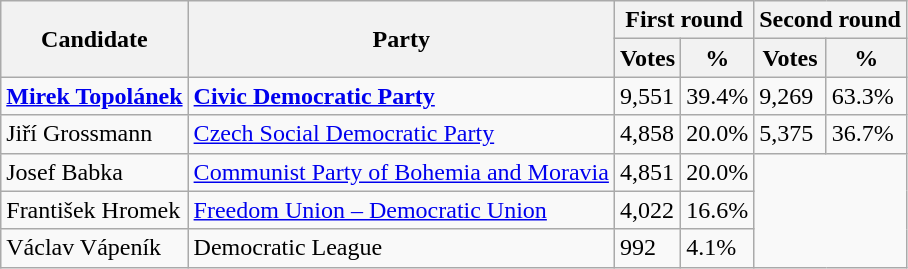<table class=wikitable>
<tr>
<th rowspan=2>Candidate</th>
<th rowspan=2>Party</th>
<th colspan=2>First round</th>
<th colspan=2>Second round</th>
</tr>
<tr>
<th>Votes</th>
<th>%</th>
<th>Votes</th>
<th>%</th>
</tr>
<tr>
<td><strong><a href='#'>Mirek Topolánek</a></strong></td>
<td><strong><a href='#'>Civic Democratic Party</a></strong></td>
<td>9,551</td>
<td>39.4%</td>
<td>9,269</td>
<td>63.3%</td>
</tr>
<tr>
<td>Jiří Grossmann</td>
<td><a href='#'>Czech Social Democratic Party</a></td>
<td>4,858</td>
<td>20.0%</td>
<td>5,375</td>
<td>36.7%</td>
</tr>
<tr>
<td>Josef Babka</td>
<td><a href='#'>Communist Party of Bohemia and Moravia</a></td>
<td>4,851</td>
<td>20.0%</td>
<td colspan=2 rowspan=8></td>
</tr>
<tr>
<td>František Hromek</td>
<td><a href='#'>Freedom Union – Democratic Union</a></td>
<td>4,022</td>
<td>16.6%</td>
</tr>
<tr>
<td>Václav Vápeník</td>
<td>Democratic League</td>
<td>992</td>
<td>4.1%</td>
</tr>
</table>
